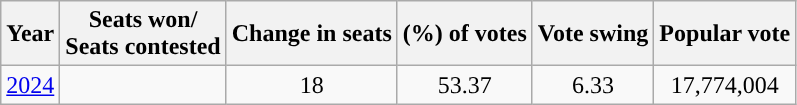<table class="wikitable sortable">
<tr>
<th style="background-color:">Year</th>
<th style="background-color:">Seats won/<br>Seats contested</th>
<th style="background-color:">Change in seats</th>
<th style="background-color:">(%) of votes</th>
<th style="background-color:">Vote swing</th>
<th style="background-color:">Popular vote</th>
</tr>
<tr style="text-align:center;">
<td><a href='#'>2024</a></td>
<td></td>
<td> 18</td>
<td>53.37</td>
<td> 6.33</td>
<td>17,774,004</td>
</tr>
</table>
